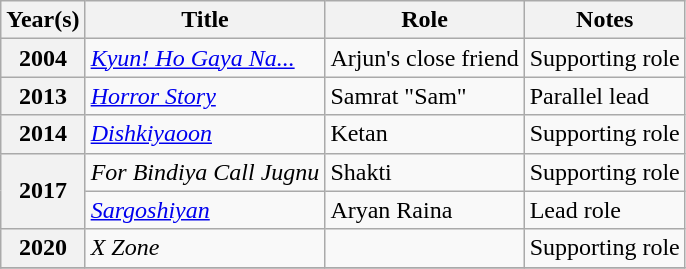<table class="wikitable plainrowheaders sortable">
<tr>
<th scope="col">Year(s)</th>
<th scope="col">Title</th>
<th scope="col">Role</th>
<th scope="col" class="unsortable">Notes</th>
</tr>
<tr>
<th scope="row">2004</th>
<td><em><a href='#'>Kyun! Ho Gaya Na...</a></em></td>
<td>Arjun's close friend</td>
<td>Supporting role </td>
</tr>
<tr>
<th scope="row">2013</th>
<td><em><a href='#'>Horror Story</a></em></td>
<td>Samrat "Sam"</td>
<td>Parallel lead</td>
</tr>
<tr>
<th scope="row">2014</th>
<td><em><a href='#'>Dishkiyaoon</a></em></td>
<td>Ketan</td>
<td>Supporting role</td>
</tr>
<tr>
<th scope="row" rowspan="2">2017</th>
<td><em>For Bindiya Call Jugnu </em></td>
<td>Shakti</td>
<td>Supporting role</td>
</tr>
<tr>
<td><em><a href='#'>Sargoshiyan</a></em></td>
<td>Aryan Raina</td>
<td>Lead role</td>
</tr>
<tr>
<th scope="row">2020</th>
<td><em>X Zone</em></td>
<td></td>
<td>Supporting role</td>
</tr>
<tr>
</tr>
</table>
